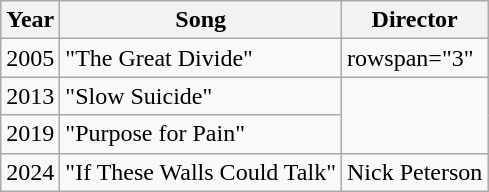<table class="wikitable">
<tr>
<th>Year</th>
<th>Song</th>
<th>Director</th>
</tr>
<tr>
<td>2005</td>
<td>"The Great Divide"</td>
<td>rowspan="3" </td>
</tr>
<tr>
<td>2013</td>
<td>"Slow Suicide"</td>
</tr>
<tr>
<td>2019</td>
<td>"Purpose for Pain"</td>
</tr>
<tr>
<td>2024</td>
<td>"If These Walls Could Talk"</td>
<td>Nick Peterson</td>
</tr>
</table>
